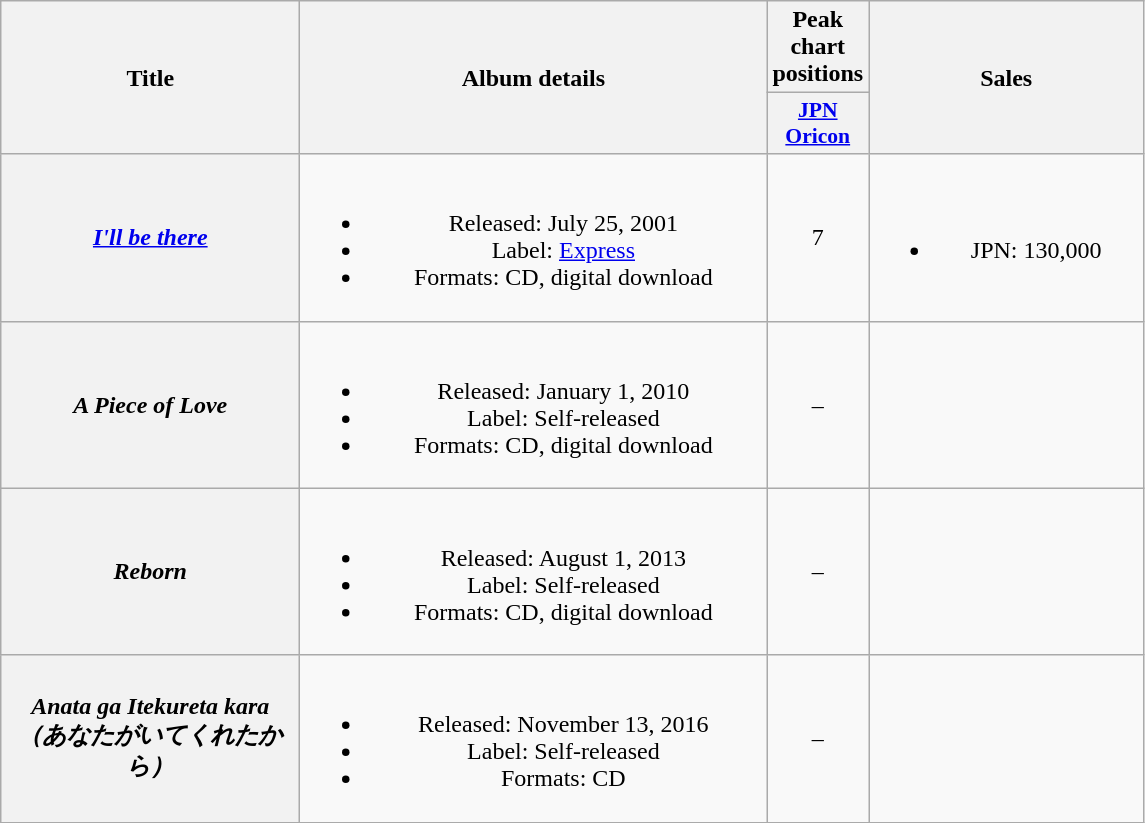<table class="wikitable plainrowheaders" style="text-align:center;">
<tr>
<th scope="col" rowspan="2" style="width:12em;">Title</th>
<th scope="col" rowspan="2" style="width:19em;">Album details</th>
<th scope="col" colspan="1">Peak<br>chart<br>positions</th>
<th scope="col" rowspan="2" style="width:11em;">Sales</th>
</tr>
<tr>
<th scope="col" style="width:2.9em;font-size:90%;"><a href='#'>JPN<br>Oricon</a><br></th>
</tr>
<tr>
<th scope="row"><em><a href='#'>I'll be there</a></em></th>
<td><br><ul><li>Released: July 25, 2001</li><li>Label: <a href='#'>Express</a></li><li>Formats: CD, digital download</li></ul></td>
<td>7</td>
<td><br><ul><li>JPN: 130,000</li></ul></td>
</tr>
<tr>
<th scope="row"><em>A Piece of Love</em></th>
<td><br><ul><li>Released: January 1, 2010</li><li>Label: Self-released</li><li>Formats: CD, digital download</li></ul></td>
<td>–</td>
<td></td>
</tr>
<tr>
<th scope="row"><em>Reborn</em></th>
<td><br><ul><li>Released: August 1, 2013</li><li>Label: Self-released</li><li>Formats: CD, digital download</li></ul></td>
<td>–</td>
<td></td>
</tr>
<tr>
<th scope="row"><em>Anata ga Itekureta kara<br>（あなたがいてくれたから）</em></th>
<td><br><ul><li>Released: November 13, 2016</li><li>Label: Self-released</li><li>Formats: CD</li></ul></td>
<td>–</td>
<td></td>
</tr>
</table>
